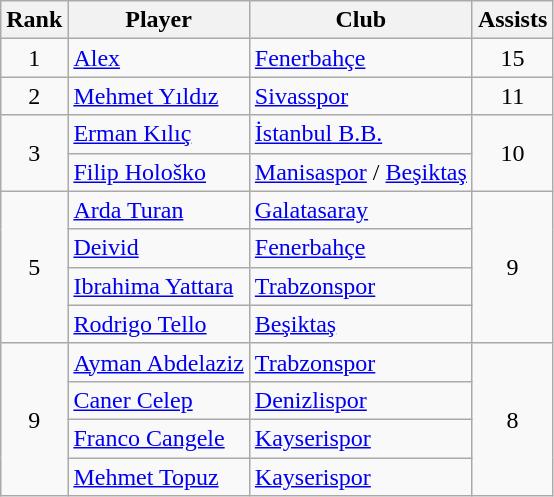<table class="wikitable" style="text-align: left;">
<tr>
<th>Rank</th>
<th>Player</th>
<th>Club</th>
<th>Assists</th>
</tr>
<tr>
<td align=center>1</td>
<td> <a href='#'>Alex</a></td>
<td><a href='#'>Fenerbahçe</a></td>
<td align=center>15</td>
</tr>
<tr>
<td align=center>2</td>
<td> <a href='#'>Mehmet Yıldız</a></td>
<td><a href='#'>Sivasspor</a></td>
<td align=center>11</td>
</tr>
<tr>
<td rowspan="2" align=center>3</td>
<td> <a href='#'>Erman Kılıç</a></td>
<td><a href='#'>İstanbul B.B.</a></td>
<td rowspan="2" align=center>10</td>
</tr>
<tr>
<td> <a href='#'>Filip Hološko</a></td>
<td><a href='#'>Manisaspor</a> / <a href='#'>Beşiktaş</a></td>
</tr>
<tr>
<td rowspan="4" align=center>5</td>
<td> <a href='#'>Arda Turan</a></td>
<td><a href='#'>Galatasaray</a></td>
<td rowspan="4" align=center>9</td>
</tr>
<tr>
<td> <a href='#'>Deivid</a></td>
<td><a href='#'>Fenerbahçe</a></td>
</tr>
<tr>
<td> <a href='#'>Ibrahima Yattara</a></td>
<td><a href='#'>Trabzonspor</a></td>
</tr>
<tr>
<td> <a href='#'>Rodrigo Tello</a></td>
<td><a href='#'>Beşiktaş</a></td>
</tr>
<tr>
<td rowspan="4" align=center>9</td>
<td> <a href='#'>Ayman Abdelaziz</a></td>
<td><a href='#'>Trabzonspor</a></td>
<td rowspan="4" align=center>8</td>
</tr>
<tr>
<td> <a href='#'>Caner Celep</a></td>
<td><a href='#'>Denizlispor</a></td>
</tr>
<tr>
<td> <a href='#'>Franco Cangele</a></td>
<td><a href='#'>Kayserispor</a></td>
</tr>
<tr>
<td> <a href='#'>Mehmet Topuz</a></td>
<td><a href='#'>Kayserispor</a></td>
</tr>
</table>
